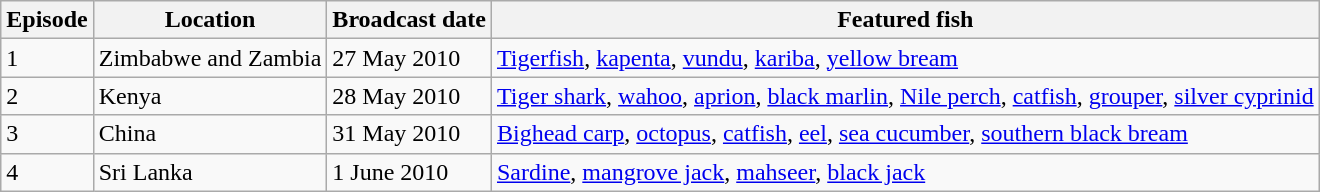<table class="wikitable">
<tr>
<th>Episode</th>
<th>Location</th>
<th>Broadcast date</th>
<th>Featured fish</th>
</tr>
<tr>
<td>1</td>
<td>Zimbabwe and Zambia</td>
<td>27 May 2010</td>
<td><a href='#'>Tigerfish</a>, <a href='#'>kapenta</a>, <a href='#'>vundu</a>, <a href='#'>kariba</a>, <a href='#'>yellow bream</a></td>
</tr>
<tr>
<td>2</td>
<td>Kenya</td>
<td>28 May 2010</td>
<td><a href='#'>Tiger shark</a>, <a href='#'>wahoo</a>, <a href='#'>aprion</a>, <a href='#'>black marlin</a>, <a href='#'>Nile perch</a>, <a href='#'>catfish</a>, <a href='#'>grouper</a>, <a href='#'>silver cyprinid</a></td>
</tr>
<tr>
<td>3</td>
<td>China</td>
<td>31 May 2010</td>
<td><a href='#'>Bighead carp</a>, <a href='#'>octopus</a>, <a href='#'>catfish</a>, <a href='#'>eel</a>, <a href='#'>sea cucumber</a>, <a href='#'>southern black bream</a></td>
</tr>
<tr>
<td>4</td>
<td>Sri Lanka</td>
<td>1 June 2010</td>
<td><a href='#'>Sardine</a>, <a href='#'>mangrove jack</a>, <a href='#'>mahseer</a>, <a href='#'>black jack</a></td>
</tr>
</table>
